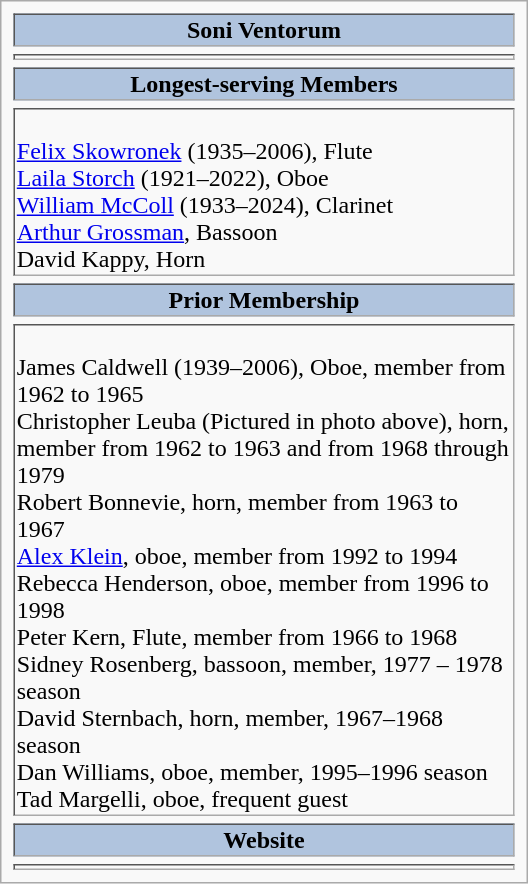<table class="infobox vcard" border=1 align="right" cellspacing="5" style="width:22em;">
<tr style="background: #b0c4de">
<th>Soni Ventorum</th>
</tr>
<tr>
<td></td>
</tr>
<tr style="background: #b0c4de">
<th>Longest-serving Members</th>
</tr>
<tr>
<td><br><a href='#'>Felix Skowronek</a> (1935–2006), Flute<br>
<a href='#'>Laila Storch</a> (1921–2022), Oboe<br>
<a href='#'>William McColl</a> (1933–2024), Clarinet<br>
<a href='#'>Arthur Grossman</a>, Bassoon<br>
David Kappy, Horn</td>
</tr>
<tr style="background: #b0c4de">
<th>Prior Membership</th>
</tr>
<tr>
<td><br>James Caldwell (1939–2006), Oboe, member from 1962 to 1965<br>
Christopher Leuba (Pictured in photo above), horn, member from 1962 to 1963 and from 1968 through 1979<br>
Robert Bonnevie, horn, member from 1963 to 1967<br>
<a href='#'>Alex Klein</a>, oboe, member from 1992 to 1994<br>
Rebecca Henderson, oboe, member from 1996 to 1998<br>
Peter Kern, Flute, member from 1966 to 1968<br>
Sidney Rosenberg, bassoon, member, 1977 – 1978 season<br>
David Sternbach, horn, member, 1967–1968 season<br>
Dan Williams, oboe, member, 1995–1996 season<br>
Tad Margelli, oboe, frequent guest</td>
</tr>
<tr style="background: #b0c4de">
<th>Website</th>
</tr>
<tr>
<td></td>
</tr>
</table>
